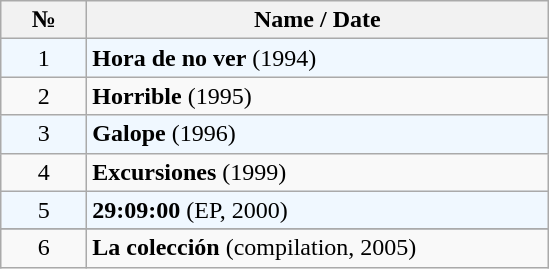<table class="wikitable sortable">
<tr>
<th align="left" width="50px">№</th>
<th align="left" width="300px">Name / Date</th>
</tr>
<tr bgcolor="#F0F8FF">
<td align="center">1</td>
<td align="left"><strong>Hora de no ver</strong> (1994)</td>
</tr>
<tr>
<td align="center">2</td>
<td align="left"><strong>Horrible</strong> (1995)</td>
</tr>
<tr bgcolor="#F0F8FF">
<td align="center">3</td>
<td align="left"><strong>Galope</strong> (1996)</td>
</tr>
<tr>
<td align="center">4</td>
<td align="left"><strong>Excursiones</strong> (1999)</td>
</tr>
<tr bgcolor="#F0F8FF">
<td align="center">5</td>
<td align="left"><strong>29:09:00</strong> (EP, 2000)</td>
</tr>
<tr bgcolor="#F0F8FF">
</tr>
<tr>
<td align="center">6</td>
<td align="left"><strong>La colección</strong> (compilation, 2005)</td>
</tr>
</table>
